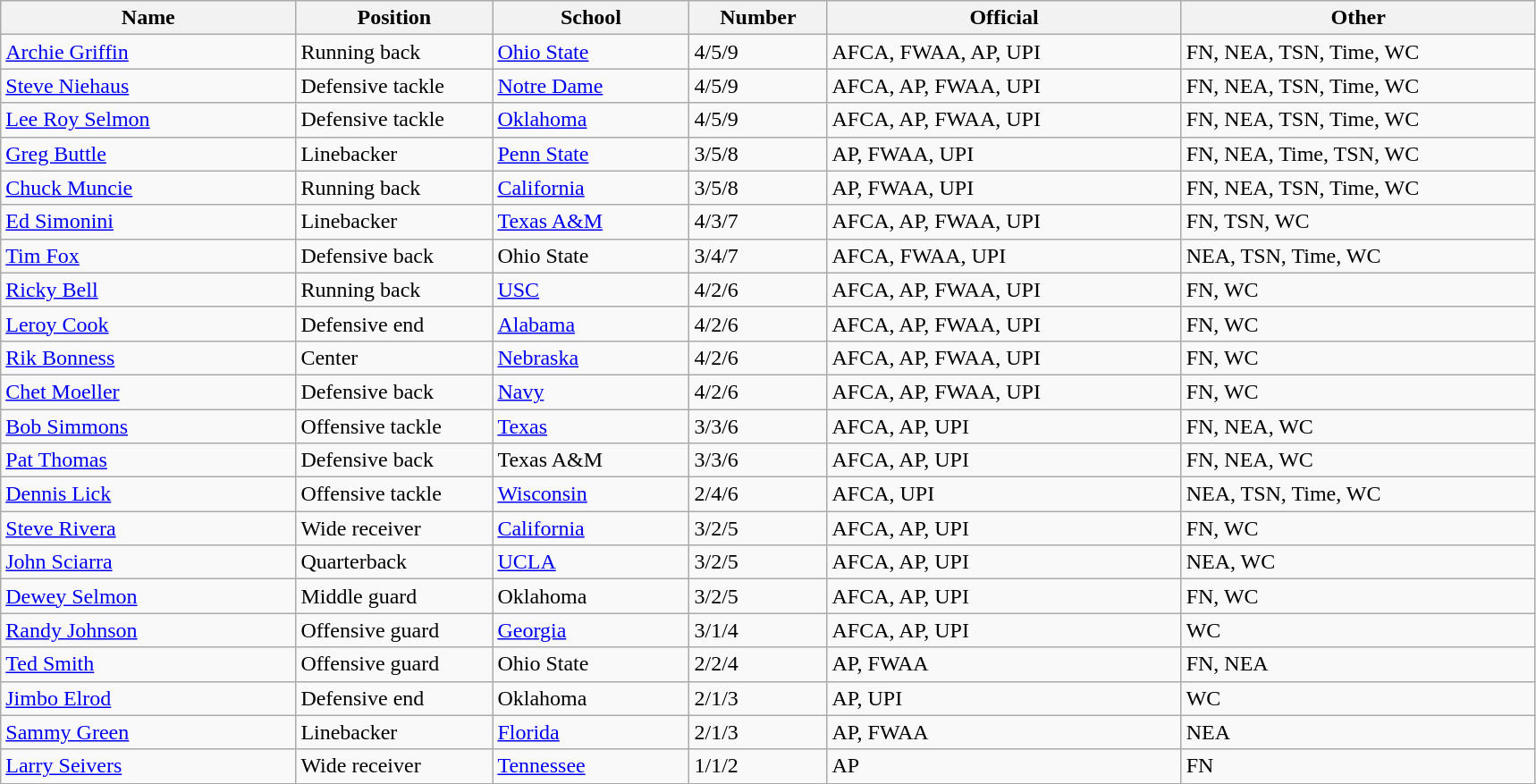<table class="wikitable sortable">
<tr>
<th bgcolor="#DDDDFF" width="15%">Name</th>
<th bgcolor="#DDDDFF" width="10%">Position</th>
<th bgcolor="#DDDDFF" width="10%">School</th>
<th bgcolor="#DDDDFF" width="7%">Number</th>
<th bgcolor="#DDDDFF" width="18%">Official</th>
<th bgcolor="#DDDDFF" width="18%">Other</th>
</tr>
<tr align="left">
<td><a href='#'>Archie Griffin</a></td>
<td>Running back</td>
<td><a href='#'>Ohio State</a></td>
<td>4/5/9</td>
<td>AFCA, FWAA, AP, UPI</td>
<td>FN, NEA, TSN, Time, WC</td>
</tr>
<tr align="left">
<td><a href='#'>Steve Niehaus</a></td>
<td>Defensive tackle</td>
<td><a href='#'>Notre Dame</a></td>
<td>4/5/9</td>
<td>AFCA, AP, FWAA, UPI</td>
<td>FN, NEA, TSN, Time, WC</td>
</tr>
<tr align="left">
<td><a href='#'>Lee Roy Selmon</a></td>
<td>Defensive tackle</td>
<td><a href='#'>Oklahoma</a></td>
<td>4/5/9</td>
<td>AFCA, AP, FWAA, UPI</td>
<td>FN, NEA, TSN, Time, WC</td>
</tr>
<tr align="left">
<td><a href='#'>Greg Buttle</a></td>
<td>Linebacker</td>
<td><a href='#'>Penn State</a></td>
<td>3/5/8</td>
<td>AP, FWAA, UPI</td>
<td>FN, NEA, Time, TSN, WC</td>
</tr>
<tr align="left">
<td><a href='#'>Chuck Muncie</a></td>
<td>Running back</td>
<td><a href='#'>California</a></td>
<td>3/5/8</td>
<td>AP, FWAA, UPI</td>
<td>FN, NEA, TSN, Time, WC</td>
</tr>
<tr align="left">
<td><a href='#'>Ed Simonini</a></td>
<td>Linebacker</td>
<td><a href='#'>Texas A&M</a></td>
<td>4/3/7</td>
<td>AFCA, AP, FWAA, UPI</td>
<td>FN, TSN, WC</td>
</tr>
<tr align="left">
<td><a href='#'>Tim Fox</a></td>
<td>Defensive back</td>
<td>Ohio State</td>
<td>3/4/7</td>
<td>AFCA, FWAA, UPI</td>
<td>NEA, TSN, Time, WC</td>
</tr>
<tr align="left">
<td><a href='#'>Ricky Bell</a></td>
<td>Running back</td>
<td><a href='#'>USC</a></td>
<td>4/2/6</td>
<td>AFCA, AP, FWAA, UPI</td>
<td>FN, WC</td>
</tr>
<tr align="left">
<td><a href='#'>Leroy Cook</a></td>
<td>Defensive end</td>
<td><a href='#'>Alabama</a></td>
<td>4/2/6</td>
<td>AFCA, AP, FWAA, UPI</td>
<td>FN, WC</td>
</tr>
<tr align="left">
<td><a href='#'>Rik Bonness</a></td>
<td>Center</td>
<td><a href='#'>Nebraska</a></td>
<td>4/2/6</td>
<td>AFCA, AP, FWAA, UPI</td>
<td>FN, WC</td>
</tr>
<tr align="left">
<td><a href='#'>Chet Moeller</a></td>
<td>Defensive back</td>
<td><a href='#'>Navy</a></td>
<td>4/2/6</td>
<td>AFCA, AP, FWAA, UPI</td>
<td>FN, WC</td>
</tr>
<tr align="left">
<td><a href='#'>Bob Simmons</a></td>
<td>Offensive tackle</td>
<td><a href='#'>Texas</a></td>
<td>3/3/6</td>
<td>AFCA, AP, UPI</td>
<td>FN, NEA, WC</td>
</tr>
<tr align="left">
<td><a href='#'>Pat Thomas</a></td>
<td>Defensive back</td>
<td>Texas A&M</td>
<td>3/3/6</td>
<td>AFCA, AP, UPI</td>
<td>FN, NEA, WC</td>
</tr>
<tr align="left">
<td><a href='#'>Dennis Lick</a></td>
<td>Offensive tackle</td>
<td><a href='#'>Wisconsin</a></td>
<td>2/4/6</td>
<td>AFCA, UPI</td>
<td>NEA, TSN, Time, WC</td>
</tr>
<tr align="left">
<td><a href='#'>Steve Rivera</a></td>
<td>Wide receiver</td>
<td><a href='#'>California</a></td>
<td>3/2/5</td>
<td>AFCA, AP, UPI</td>
<td>FN, WC</td>
</tr>
<tr align="left">
<td><a href='#'>John Sciarra</a></td>
<td>Quarterback</td>
<td><a href='#'>UCLA</a></td>
<td>3/2/5</td>
<td>AFCA, AP, UPI</td>
<td>NEA, WC</td>
</tr>
<tr align="left">
<td><a href='#'>Dewey Selmon</a></td>
<td>Middle guard</td>
<td>Oklahoma</td>
<td>3/2/5</td>
<td>AFCA, AP, UPI</td>
<td>FN, WC</td>
</tr>
<tr align="left">
<td><a href='#'>Randy Johnson</a></td>
<td>Offensive guard</td>
<td><a href='#'>Georgia</a></td>
<td>3/1/4</td>
<td>AFCA, AP, UPI</td>
<td>WC</td>
</tr>
<tr align="left">
<td><a href='#'>Ted Smith</a></td>
<td>Offensive guard</td>
<td>Ohio State</td>
<td>2/2/4</td>
<td>AP, FWAA</td>
<td>FN, NEA</td>
</tr>
<tr align="left">
<td><a href='#'>Jimbo Elrod</a></td>
<td>Defensive end</td>
<td>Oklahoma</td>
<td>2/1/3</td>
<td>AP, UPI</td>
<td>WC</td>
</tr>
<tr align="left">
<td><a href='#'>Sammy Green</a></td>
<td>Linebacker</td>
<td><a href='#'>Florida</a></td>
<td>2/1/3</td>
<td>AP, FWAA</td>
<td>NEA</td>
</tr>
<tr align="left">
<td><a href='#'>Larry Seivers</a></td>
<td>Wide receiver</td>
<td><a href='#'>Tennessee</a></td>
<td>1/1/2</td>
<td>AP</td>
<td>FN</td>
</tr>
<tr align="left">
</tr>
</table>
